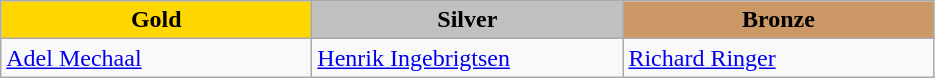<table class="wikitable" style="text-align:left">
<tr align="center">
<td width=200 bgcolor=gold><strong>Gold</strong></td>
<td width=200 bgcolor=silver><strong>Silver</strong></td>
<td width=200 bgcolor=CC9966><strong>Bronze</strong></td>
</tr>
<tr>
<td><a href='#'>Adel Mechaal</a><br><em></em></td>
<td><a href='#'>Henrik Ingebrigtsen</a><br><em></em></td>
<td><a href='#'>Richard Ringer</a><br><em></em></td>
</tr>
</table>
